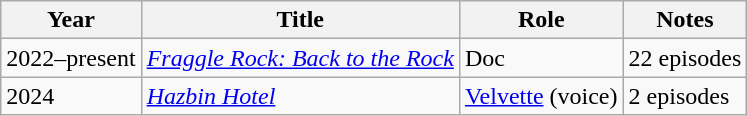<table class="wikitable">
<tr>
<th>Year</th>
<th>Title</th>
<th>Role</th>
<th>Notes</th>
</tr>
<tr>
<td>2022–present</td>
<td><em><a href='#'>Fraggle Rock: Back to the Rock</a></em></td>
<td>Doc</td>
<td>22 episodes</td>
</tr>
<tr>
<td>2024</td>
<td><em><a href='#'>Hazbin Hotel</a></em></td>
<td><a href='#'>Velvette</a> (voice)</td>
<td>2 episodes</td>
</tr>
</table>
